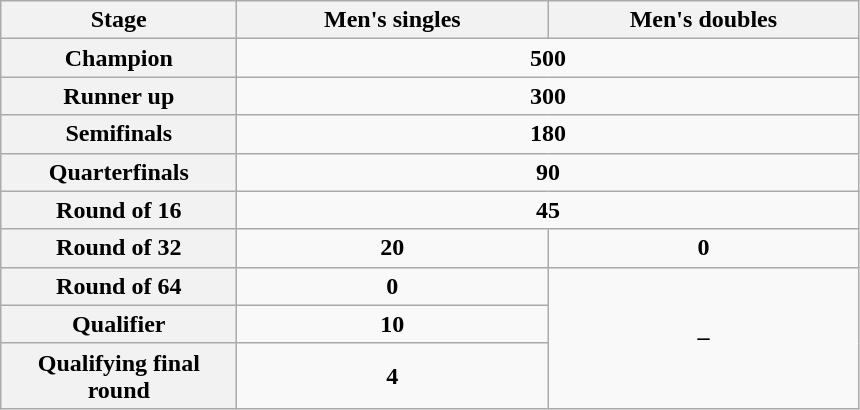<table class=wikitable style=text-align:center;font-weight:bold>
<tr>
<th width=150>Stage</th>
<th width=200>Men's singles</th>
<th width=200>Men's doubles </th>
</tr>
<tr>
<th>Champion</th>
<td colspan=2>500</td>
</tr>
<tr>
<th>Runner up</th>
<td colspan=2>300</td>
</tr>
<tr>
<th>Semifinals</th>
<td colspan=2>180</td>
</tr>
<tr>
<th>Quarterfinals</th>
<td colspan=2>90</td>
</tr>
<tr>
<th>Round of 16</th>
<td colspan=2>45</td>
</tr>
<tr>
<th>Round of 32</th>
<td>20</td>
<td>0</td>
</tr>
<tr>
<th>Round of 64</th>
<td>0</td>
<td rowspan=3>–</td>
</tr>
<tr>
<th>Qualifier</th>
<td>10</td>
</tr>
<tr>
<th>Qualifying final round</th>
<td>4</td>
</tr>
</table>
